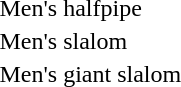<table>
<tr>
<td>Men's halfpipe<br></td>
<td></td>
<td></td>
<td></td>
</tr>
<tr>
<td>Men's slalom<br></td>
<td></td>
<td></td>
<td></td>
</tr>
<tr>
<td>Men's giant slalom<br></td>
<td></td>
<td></td>
<td></td>
</tr>
</table>
